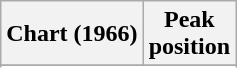<table class="wikitable sortable plainrowheaders" style="text-align:center">
<tr>
<th scope="col">Chart (1966)</th>
<th scope="col">Peak<br> position</th>
</tr>
<tr>
</tr>
<tr>
</tr>
</table>
